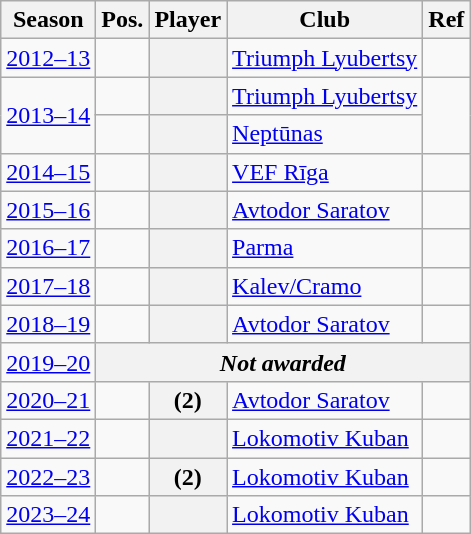<table class="wikitable plainrowheaders sortable" summary="Season (sortable), Player (sortable), Position (sortable), Team (sortable), and References">
<tr>
<th scope="col">Season</th>
<th scope="col">Pos.</th>
<th scope="col">Player</th>
<th scope="col">Club</th>
<th scope="col" class="unsortable">Ref</th>
</tr>
<tr>
<td style="text-align:center;"><a href='#'>2012–13</a></td>
<td style="text-align:center;"></td>
<th scope="row"> </th>
<td> <a href='#'>Triumph Lyubertsy</a></td>
<td align=center></td>
</tr>
<tr>
<td rowspan=2 style="text-align:center;"><a href='#'>2013–14</a></td>
<td style="text-align:center;"></td>
<th scope="row"> </th>
<td> <a href='#'>Triumph Lyubertsy</a></td>
<td rowspan=2 align=center></td>
</tr>
<tr>
<td style="text-align:center;"></td>
<th scope="row"> </th>
<td> <a href='#'>Neptūnas</a></td>
</tr>
<tr>
<td style="text-align:center;"><a href='#'>2014–15</a></td>
<td style="text-align:center;"></td>
<th scope="row"> </th>
<td> <a href='#'>VEF Rīga</a></td>
<td align=center></td>
</tr>
<tr>
<td style="text-align:center;"><a href='#'>2015–16</a></td>
<td style="text-align:center;"></td>
<th scope="row"> </th>
<td> <a href='#'>Avtodor Saratov</a></td>
<td align=center></td>
</tr>
<tr>
<td style="text-align:center;"><a href='#'>2016–17</a></td>
<td style="text-align:center;"></td>
<th scope="row"> </th>
<td> <a href='#'>Parma</a></td>
<td align=center></td>
</tr>
<tr>
<td style="text-align:center;"><a href='#'>2017–18</a></td>
<td style="text-align:center;"></td>
<th scope="row"> </th>
<td> <a href='#'>Kalev/Cramo</a></td>
<td align=center></td>
</tr>
<tr>
<td style="text-align:center;"><a href='#'>2018–19</a></td>
<td style="text-align:center;"></td>
<th scope="row"> </th>
<td> <a href='#'>Avtodor Saratov</a></td>
<td align=center></td>
</tr>
<tr>
<td style="text-align:center;"><a href='#'>2019–20</a></td>
<th scope="row" colspan="5" style="text-align:center;"><em>Not awarded</em> </th>
</tr>
<tr>
<td style="text-align:center;"><a href='#'>2020–21</a></td>
<td style="text-align:center;"></td>
<th scope="row">  (2)</th>
<td> <a href='#'>Avtodor Saratov</a></td>
<td align=center></td>
</tr>
<tr>
<td style="text-align:center;"><a href='#'>2021–22</a></td>
<td style="text-align:center;"></td>
<th scope="row"> </th>
<td> <a href='#'>Lokomotiv Kuban</a></td>
<td align=center></td>
</tr>
<tr>
<td style="text-align:center;"><a href='#'>2022–23</a></td>
<td style="text-align:center;"></td>
<th scope="row">  (2)</th>
<td> <a href='#'>Lokomotiv Kuban</a></td>
<td></td>
</tr>
<tr>
<td align=center><a href='#'>2023–24</a></td>
<td align=center></td>
<th scope="row"> </th>
<td> <a href='#'>Lokomotiv Kuban</a></td>
<td></td>
</tr>
</table>
